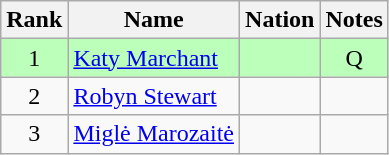<table class="wikitable sortable" style="text-align:center">
<tr>
<th>Rank</th>
<th>Name</th>
<th>Nation</th>
<th>Notes</th>
</tr>
<tr bgcolor=bbffbb>
<td>1</td>
<td align=left><a href='#'>Katy Marchant</a></td>
<td align=left></td>
<td>Q</td>
</tr>
<tr>
<td>2</td>
<td align=left><a href='#'>Robyn Stewart</a></td>
<td align=left></td>
<td></td>
</tr>
<tr>
<td>3</td>
<td align=left><a href='#'>Miglė Marozaitė</a></td>
<td align=left></td>
<td></td>
</tr>
</table>
